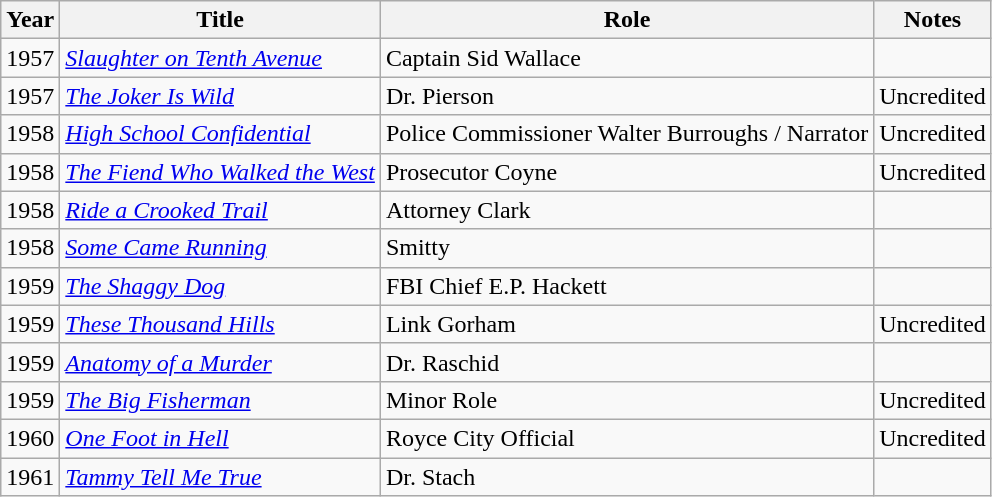<table class="wikitable">
<tr>
<th>Year</th>
<th>Title</th>
<th>Role</th>
<th>Notes</th>
</tr>
<tr>
<td>1957</td>
<td><em><a href='#'>Slaughter on Tenth Avenue</a></em></td>
<td>Captain Sid Wallace</td>
<td></td>
</tr>
<tr>
<td>1957</td>
<td><em><a href='#'>The Joker Is Wild</a></em></td>
<td>Dr. Pierson</td>
<td>Uncredited</td>
</tr>
<tr>
<td>1958</td>
<td><em><a href='#'>High School Confidential</a></em></td>
<td>Police Commissioner Walter Burroughs / Narrator</td>
<td>Uncredited</td>
</tr>
<tr>
<td>1958</td>
<td><em><a href='#'>The Fiend Who Walked the West</a></em></td>
<td>Prosecutor Coyne</td>
<td>Uncredited</td>
</tr>
<tr>
<td>1958</td>
<td><em><a href='#'>Ride a Crooked Trail</a></em></td>
<td>Attorney Clark</td>
<td></td>
</tr>
<tr>
<td>1958</td>
<td><em><a href='#'>Some Came Running</a></em></td>
<td>Smitty</td>
<td></td>
</tr>
<tr>
<td>1959</td>
<td><em><a href='#'>The Shaggy Dog</a></em></td>
<td>FBI Chief E.P. Hackett</td>
<td></td>
</tr>
<tr>
<td>1959</td>
<td><em><a href='#'>These Thousand Hills</a></em></td>
<td>Link Gorham</td>
<td>Uncredited</td>
</tr>
<tr>
<td>1959</td>
<td><em><a href='#'>Anatomy of a Murder</a></em></td>
<td>Dr. Raschid</td>
<td></td>
</tr>
<tr>
<td>1959</td>
<td><em><a href='#'>The Big Fisherman</a></em></td>
<td>Minor Role</td>
<td>Uncredited</td>
</tr>
<tr>
<td>1960</td>
<td><em><a href='#'>One Foot in Hell</a></em></td>
<td>Royce City Official</td>
<td>Uncredited</td>
</tr>
<tr>
<td>1961</td>
<td><em><a href='#'>Tammy Tell Me True</a></em></td>
<td>Dr. Stach</td>
<td></td>
</tr>
</table>
